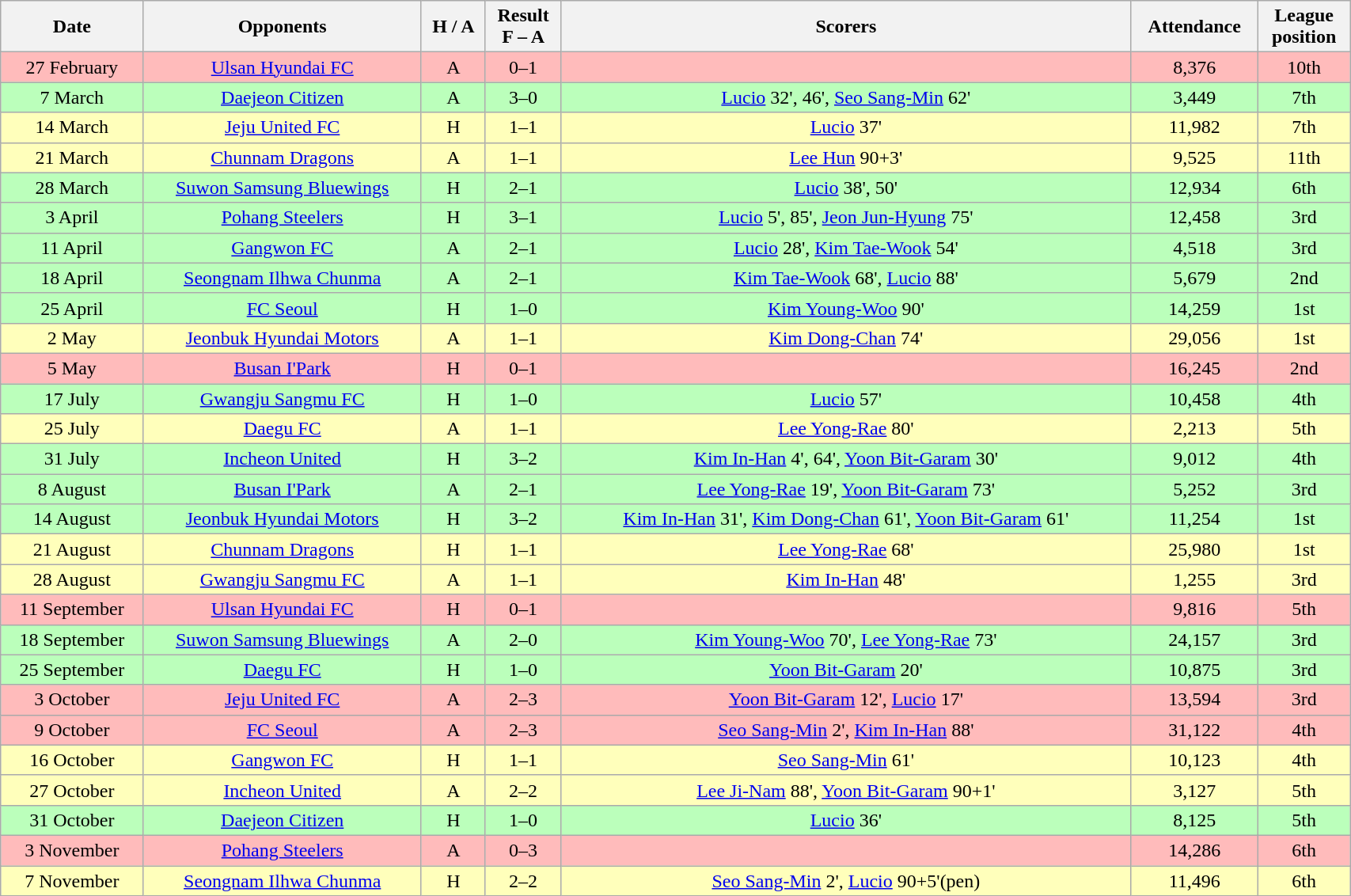<table class="wikitable" style="text-align:center; width:90%">
<tr>
<th>Date</th>
<th>Opponents</th>
<th>H / A</th>
<th>Result<br>F – A</th>
<th>Scorers</th>
<th>Attendance</th>
<th>League<br>position</th>
</tr>
<tr style="background:#fbb;">
<td>27 February</td>
<td><a href='#'>Ulsan Hyundai FC</a></td>
<td>A</td>
<td>0–1</td>
<td></td>
<td>8,376</td>
<td>10th</td>
</tr>
<tr style="background:#bfb;">
<td>7 March</td>
<td><a href='#'>Daejeon Citizen</a></td>
<td>A</td>
<td>3–0</td>
<td><a href='#'>Lucio</a> 32', 46', <a href='#'>Seo Sang-Min</a> 62'</td>
<td>3,449</td>
<td>7th</td>
</tr>
<tr style="background:#ffb;">
<td>14 March</td>
<td><a href='#'>Jeju United FC</a></td>
<td>H</td>
<td>1–1</td>
<td><a href='#'>Lucio</a> 37'</td>
<td>11,982</td>
<td>7th</td>
</tr>
<tr style="background:#ffb;">
<td>21 March</td>
<td><a href='#'>Chunnam Dragons</a></td>
<td>A</td>
<td>1–1</td>
<td><a href='#'>Lee Hun</a> 90+3'</td>
<td>9,525</td>
<td>11th</td>
</tr>
<tr style="background:#bfb;">
<td>28 March</td>
<td><a href='#'>Suwon Samsung Bluewings</a></td>
<td>H</td>
<td>2–1</td>
<td><a href='#'>Lucio</a> 38', 50'</td>
<td>12,934</td>
<td>6th</td>
</tr>
<tr style="background:#bfb;">
<td>3 April</td>
<td><a href='#'>Pohang Steelers</a></td>
<td>H</td>
<td>3–1</td>
<td><a href='#'>Lucio</a> 5', 85', <a href='#'>Jeon Jun-Hyung</a> 75'</td>
<td>12,458</td>
<td>3rd</td>
</tr>
<tr style="background:#bfb;">
<td>11 April</td>
<td><a href='#'>Gangwon FC</a></td>
<td>A</td>
<td>2–1</td>
<td><a href='#'>Lucio</a> 28', <a href='#'>Kim Tae-Wook</a> 54'</td>
<td>4,518</td>
<td>3rd</td>
</tr>
<tr style="background:#bfb;">
<td>18 April</td>
<td><a href='#'>Seongnam Ilhwa Chunma</a></td>
<td>A</td>
<td>2–1</td>
<td><a href='#'>Kim Tae-Wook</a> 68', <a href='#'>Lucio</a> 88'</td>
<td>5,679</td>
<td>2nd</td>
</tr>
<tr style="background:#bfb;">
<td>25 April</td>
<td><a href='#'>FC Seoul</a></td>
<td>H</td>
<td>1–0</td>
<td><a href='#'>Kim Young-Woo</a> 90'</td>
<td>14,259</td>
<td>1st</td>
</tr>
<tr style="background:#ffb;">
<td>2 May</td>
<td><a href='#'>Jeonbuk Hyundai Motors</a></td>
<td>A</td>
<td>1–1</td>
<td><a href='#'>Kim Dong-Chan</a> 74'</td>
<td>29,056</td>
<td>1st</td>
</tr>
<tr style="background:#fbb;">
<td>5 May</td>
<td><a href='#'>Busan I'Park</a></td>
<td>H</td>
<td>0–1</td>
<td></td>
<td>16,245</td>
<td>2nd</td>
</tr>
<tr style="background:#bfb;">
<td>17 July</td>
<td><a href='#'>Gwangju Sangmu FC</a></td>
<td>H</td>
<td>1–0</td>
<td><a href='#'>Lucio</a> 57'</td>
<td>10,458</td>
<td>4th</td>
</tr>
<tr style="background:#ffb;">
<td>25 July</td>
<td><a href='#'>Daegu FC</a></td>
<td>A</td>
<td>1–1</td>
<td><a href='#'>Lee Yong-Rae</a> 80'</td>
<td>2,213</td>
<td>5th</td>
</tr>
<tr style="background:#bfb;">
<td>31 July</td>
<td><a href='#'>Incheon United</a></td>
<td>H</td>
<td>3–2</td>
<td><a href='#'>Kim In-Han</a> 4', 64', <a href='#'>Yoon Bit-Garam</a> 30'</td>
<td>9,012</td>
<td>4th</td>
</tr>
<tr style="background:#bfb;">
<td>8 August</td>
<td><a href='#'>Busan I'Park</a></td>
<td>A</td>
<td>2–1</td>
<td><a href='#'>Lee Yong-Rae</a> 19', <a href='#'>Yoon Bit-Garam</a> 73'</td>
<td>5,252</td>
<td>3rd</td>
</tr>
<tr style="background:#bfb;">
<td>14 August</td>
<td><a href='#'>Jeonbuk Hyundai Motors</a></td>
<td>H</td>
<td>3–2</td>
<td><a href='#'>Kim In-Han</a> 31', <a href='#'>Kim Dong-Chan</a> 61', <a href='#'>Yoon Bit-Garam</a> 61'</td>
<td>11,254</td>
<td>1st</td>
</tr>
<tr style="background:#ffb;">
<td>21 August</td>
<td><a href='#'>Chunnam Dragons</a></td>
<td>H</td>
<td>1–1</td>
<td><a href='#'>Lee Yong-Rae</a> 68'</td>
<td>25,980</td>
<td>1st</td>
</tr>
<tr style="background:#ffb;">
<td>28 August</td>
<td><a href='#'>Gwangju Sangmu FC</a></td>
<td>A</td>
<td>1–1</td>
<td><a href='#'>Kim In-Han</a> 48'</td>
<td>1,255</td>
<td>3rd</td>
</tr>
<tr style="background:#fbb;">
<td>11 September</td>
<td><a href='#'>Ulsan Hyundai FC</a></td>
<td>H</td>
<td>0–1</td>
<td></td>
<td>9,816</td>
<td>5th</td>
</tr>
<tr style="background:#bfb;">
<td>18 September</td>
<td><a href='#'>Suwon Samsung Bluewings</a></td>
<td>A</td>
<td>2–0</td>
<td><a href='#'>Kim Young-Woo</a> 70', <a href='#'>Lee Yong-Rae</a> 73'</td>
<td>24,157</td>
<td>3rd</td>
</tr>
<tr style="background:#bfb;">
<td>25 September</td>
<td><a href='#'>Daegu FC</a></td>
<td>H</td>
<td>1–0</td>
<td><a href='#'>Yoon Bit-Garam</a> 20'</td>
<td>10,875</td>
<td>3rd</td>
</tr>
<tr style="background:#fbb;">
<td>3 October</td>
<td><a href='#'>Jeju United FC</a></td>
<td>A</td>
<td>2–3</td>
<td><a href='#'>Yoon Bit-Garam</a> 12', <a href='#'>Lucio</a> 17'</td>
<td>13,594</td>
<td>3rd</td>
</tr>
<tr style="background:#fbb;">
<td>9 October</td>
<td><a href='#'>FC Seoul</a></td>
<td>A</td>
<td>2–3</td>
<td><a href='#'>Seo Sang-Min</a> 2', <a href='#'>Kim In-Han</a> 88'</td>
<td>31,122</td>
<td>4th</td>
</tr>
<tr style="background:#ffb;">
<td>16 October</td>
<td><a href='#'>Gangwon FC</a></td>
<td>H</td>
<td>1–1</td>
<td><a href='#'>Seo Sang-Min</a> 61'</td>
<td>10,123</td>
<td>4th</td>
</tr>
<tr style="background:#ffb;">
<td>27 October</td>
<td><a href='#'>Incheon United</a></td>
<td>A</td>
<td>2–2</td>
<td><a href='#'>Lee Ji-Nam</a> 88', <a href='#'>Yoon Bit-Garam</a> 90+1'</td>
<td>3,127</td>
<td>5th</td>
</tr>
<tr style="background:#bfb;">
<td>31 October</td>
<td><a href='#'>Daejeon Citizen</a></td>
<td>H</td>
<td>1–0</td>
<td><a href='#'>Lucio</a> 36'</td>
<td>8,125</td>
<td>5th</td>
</tr>
<tr style="background:#fbb;">
<td>3 November</td>
<td><a href='#'>Pohang Steelers</a></td>
<td>A</td>
<td>0–3</td>
<td></td>
<td>14,286</td>
<td>6th</td>
</tr>
<tr style="background:#ffb;">
<td>7 November</td>
<td><a href='#'>Seongnam Ilhwa Chunma</a></td>
<td>H</td>
<td>2–2</td>
<td><a href='#'>Seo Sang-Min</a> 2', <a href='#'>Lucio</a> 90+5'(pen)</td>
<td>11,496</td>
<td>6th</td>
</tr>
</table>
